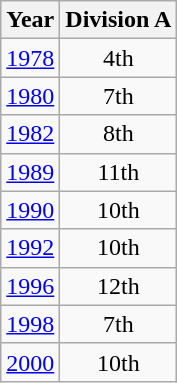<table class="wikitable" style="text-align:center">
<tr>
<th>Year</th>
<th>Division A</th>
</tr>
<tr>
<td><a href='#'>1978</a></td>
<td>4th</td>
</tr>
<tr>
<td><a href='#'>1980</a></td>
<td>7th</td>
</tr>
<tr>
<td><a href='#'>1982</a></td>
<td>8th</td>
</tr>
<tr>
<td><a href='#'>1989</a></td>
<td>11th</td>
</tr>
<tr>
<td><a href='#'>1990</a></td>
<td>10th</td>
</tr>
<tr>
<td><a href='#'>1992</a></td>
<td>10th</td>
</tr>
<tr>
<td><a href='#'>1996</a></td>
<td>12th</td>
</tr>
<tr>
<td><a href='#'>1998</a></td>
<td>7th</td>
</tr>
<tr>
<td><a href='#'>2000</a></td>
<td>10th</td>
</tr>
</table>
